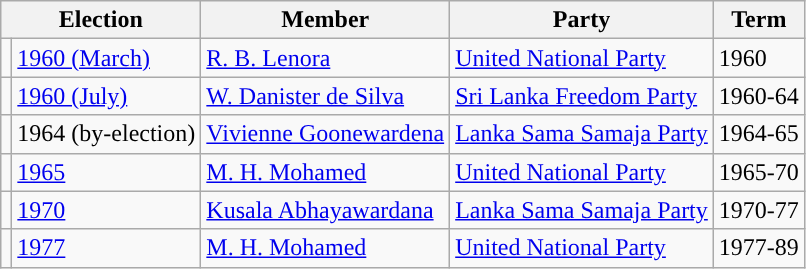<table class="wikitable">
<tr>
<th colspan="2">Election</th>
<th>Member</th>
<th>Party</th>
<th>Term</th>
</tr>
<tr>
<td style="background-color: "></td>
<td><a href='#'>1960 (March)</a></td>
<td><a href='#'>R. B. Lenora</a></td>
<td><a href='#'>United National Party</a></td>
<td>1960</td>
</tr>
<tr>
<td style="background-color: "></td>
<td><a href='#'>1960 (July)</a></td>
<td><a href='#'>W. Danister de Silva</a></td>
<td><a href='#'>Sri Lanka Freedom Party</a></td>
<td>1960-64</td>
</tr>
<tr>
<td style="background-color: "></td>
<td>1964 (by-election)</td>
<td><a href='#'>Vivienne Goonewardena</a></td>
<td><a href='#'>Lanka Sama Samaja Party</a></td>
<td>1964-65</td>
</tr>
<tr>
<td style="background-color: "></td>
<td><a href='#'>1965</a></td>
<td><a href='#'>M. H. Mohamed</a></td>
<td><a href='#'>United National Party</a></td>
<td>1965-70</td>
</tr>
<tr>
<td style="background-color: "></td>
<td><a href='#'>1970</a></td>
<td><a href='#'>Kusala Abhayawardana</a></td>
<td><a href='#'>Lanka Sama Samaja Party</a></td>
<td>1970-77</td>
</tr>
<tr>
<td style="background-color: "></td>
<td><a href='#'>1977</a></td>
<td><a href='#'>M. H. Mohamed</a></td>
<td><a href='#'>United National Party</a></td>
<td>1977-89</td>
</tr>
</table>
